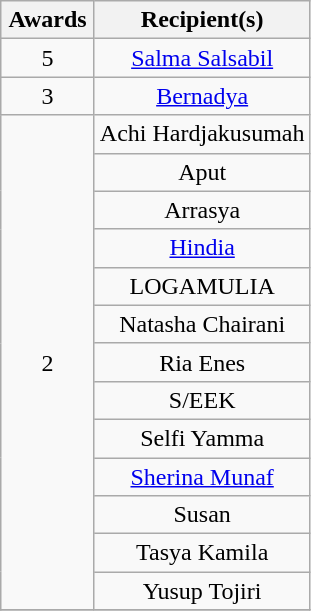<table class="wikitable plainrowheaders" style="text-align:center;">
<tr>
<th scope="col" style="width:55px;">Awards</th>
<th scope="col">Recipient(s)</th>
</tr>
<tr>
<td>5</td>
<td><a href='#'>Salma Salsabil</a></td>
</tr>
<tr>
<td>3</td>
<td><a href='#'>Bernadya</a></td>
</tr>
<tr>
<td rowspan="13">2</td>
<td>Achi Hardjakusumah</td>
</tr>
<tr>
<td>Aput</td>
</tr>
<tr>
<td>Arrasya</td>
</tr>
<tr>
<td><a href='#'>Hindia</a></td>
</tr>
<tr>
<td>LOGAMULIA</td>
</tr>
<tr>
<td>Natasha Chairani</td>
</tr>
<tr>
<td>Ria Enes</td>
</tr>
<tr>
<td>S/EEK</td>
</tr>
<tr>
<td>Selfi Yamma</td>
</tr>
<tr>
<td><a href='#'>Sherina Munaf</a></td>
</tr>
<tr>
<td>Susan</td>
</tr>
<tr>
<td>Tasya Kamila</td>
</tr>
<tr>
<td>Yusup Tojiri</td>
</tr>
<tr>
</tr>
</table>
